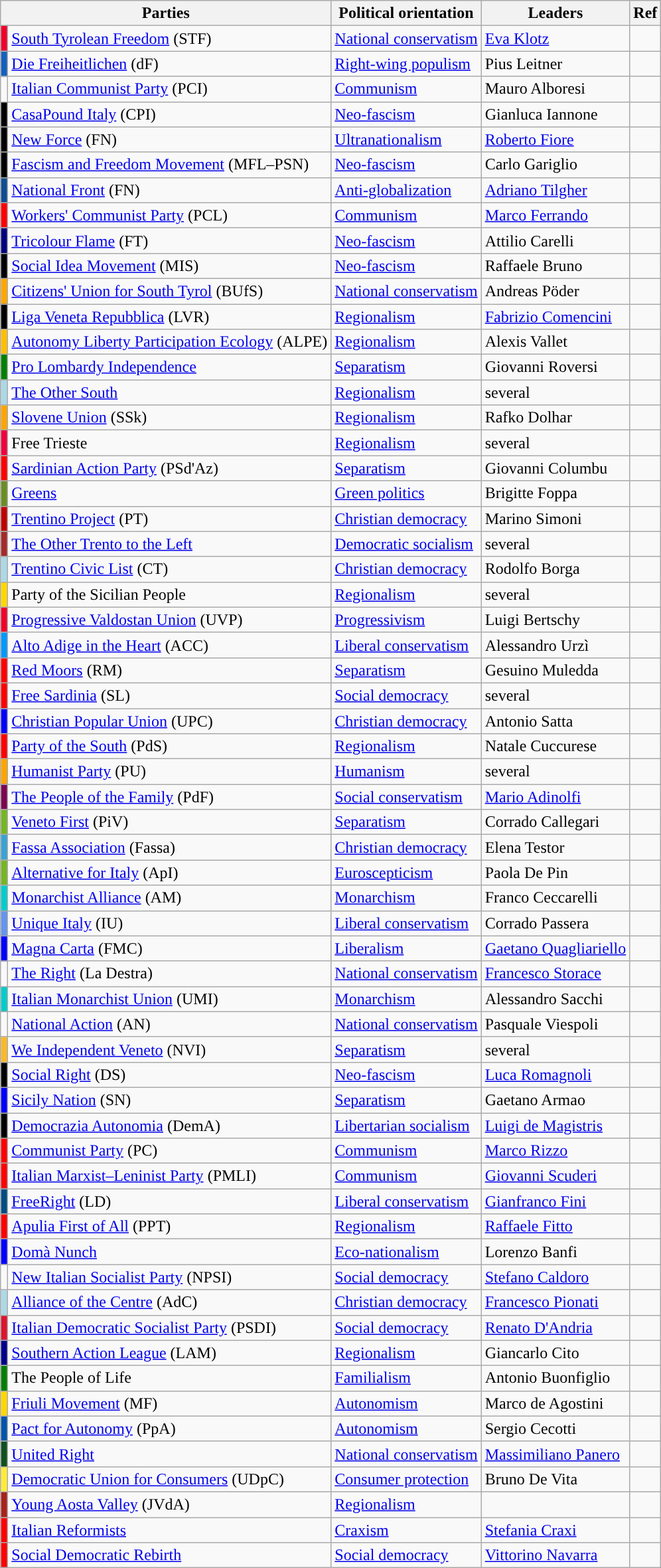<table class="wikitable">
<tr>
<th colspan=2>Parties</th>
<th>Political orientation</th>
<th>Leaders</th>
<th>Ref</th>
</tr>
<tr>
<td style="background-color:#F0002B"></td>
<td><a href='#'>South Tyrolean Freedom</a> (STF)</td>
<td><a href='#'>National conservatism</a></td>
<td><a href='#'>Eva Klotz</a></td>
<td></td>
</tr>
<tr>
<td style="background-color:#1560BD"></td>
<td><a href='#'>Die Freiheitlichen</a> (dF)</td>
<td><a href='#'>Right-wing populism</a></td>
<td>Pius Leitner</td>
<td></td>
</tr>
<tr>
<td style="background-color: "></td>
<td><a href='#'>Italian Communist Party</a> (PCI)</td>
<td><a href='#'>Communism</a></td>
<td>Mauro Alboresi</td>
<td></td>
</tr>
<tr>
<td style="background-color:black"></td>
<td><a href='#'>CasaPound Italy</a> (CPI)</td>
<td><a href='#'>Neo-fascism</a></td>
<td>Gianluca Iannone</td>
<td></td>
</tr>
<tr>
<td style="background-color:black"></td>
<td><a href='#'>New Force</a> (FN)</td>
<td><a href='#'>Ultranationalism</a></td>
<td><a href='#'>Roberto Fiore</a></td>
<td></td>
</tr>
<tr>
<td style="background-color:black"></td>
<td><a href='#'>Fascism and Freedom Movement</a> (MFL–PSN)</td>
<td><a href='#'>Neo-fascism</a></td>
<td>Carlo Gariglio</td>
<td></td>
</tr>
<tr>
<td style="background-color:#0F4D92"></td>
<td><a href='#'>National Front</a> (FN)</td>
<td><a href='#'>Anti-globalization</a></td>
<td><a href='#'>Adriano Tilgher</a></td>
<td></td>
</tr>
<tr>
<td style="background-color: red"></td>
<td><a href='#'>Workers' Communist Party</a> (PCL)</td>
<td><a href='#'>Communism</a></td>
<td><a href='#'>Marco Ferrando</a></td>
<td></td>
</tr>
<tr>
<td style="background-color:#000080"></td>
<td><a href='#'>Tricolour Flame</a> (FT)</td>
<td><a href='#'>Neo-fascism</a></td>
<td>Attilio Carelli</td>
<td></td>
</tr>
<tr>
<td style="background-color:black"></td>
<td><a href='#'>Social Idea Movement</a> (MIS)</td>
<td><a href='#'>Neo-fascism</a></td>
<td>Raffaele Bruno</td>
<td></td>
</tr>
<tr>
<td style="background-color:#FFA700"></td>
<td><a href='#'>Citizens' Union for South Tyrol</a> (BUfS)</td>
<td><a href='#'>National conservatism</a></td>
<td>Andreas Pöder</td>
<td></td>
</tr>
<tr>
<td style="background-color:black"></td>
<td><a href='#'>Liga Veneta Repubblica</a> (LVR)</td>
<td><a href='#'>Regionalism</a></td>
<td><a href='#'>Fabrizio Comencini</a></td>
<td></td>
</tr>
<tr>
<td style="background-color:#FFBF00"></td>
<td><a href='#'>Autonomy Liberty Participation Ecology</a> (ALPE)</td>
<td><a href='#'>Regionalism</a></td>
<td>Alexis Vallet</td>
<td></td>
</tr>
<tr>
<td style="background-color:green"></td>
<td><a href='#'>Pro Lombardy Independence</a></td>
<td><a href='#'>Separatism</a></td>
<td>Giovanni Roversi</td>
<td></td>
</tr>
<tr>
<td style="background-color:lightblue"></td>
<td><a href='#'>The Other South</a></td>
<td><a href='#'>Regionalism</a></td>
<td>several</td>
<td></td>
</tr>
<tr>
<td style="background-color:orange"></td>
<td><a href='#'>Slovene Union</a> (SSk)</td>
<td><a href='#'>Regionalism</a></td>
<td>Rafko Dolhar</td>
<td></td>
</tr>
<tr>
<td style="background-color:#F0003B"></td>
<td>Free Trieste</td>
<td><a href='#'>Regionalism</a></td>
<td>several</td>
<td></td>
</tr>
<tr>
<td style="background-color:red"></td>
<td><a href='#'>Sardinian Action Party</a> (PSd'Az)</td>
<td><a href='#'>Separatism</a></td>
<td>Giovanni Columbu</td>
<td></td>
</tr>
<tr>
<td style="background-color:#6B8E23"></td>
<td><a href='#'>Greens</a></td>
<td><a href='#'>Green politics</a></td>
<td>Brigitte Foppa</td>
<td></td>
</tr>
<tr>
<td style="background-color:#C00000"></td>
<td><a href='#'>Trentino Project</a> (PT)</td>
<td><a href='#'>Christian democracy</a></td>
<td>Marino Simoni</td>
<td></td>
</tr>
<tr>
<td style="background-color:brown"></td>
<td><a href='#'>The Other Trento to the Left</a></td>
<td><a href='#'>Democratic socialism</a></td>
<td>several</td>
<td></td>
</tr>
<tr>
<td style="background-color:lightblue"></td>
<td><a href='#'>Trentino Civic List</a> (CT)</td>
<td><a href='#'>Christian democracy</a></td>
<td>Rodolfo Borga</td>
<td></td>
</tr>
<tr>
<td style="background-color:gold"></td>
<td>Party of the Sicilian People</td>
<td><a href='#'>Regionalism</a></td>
<td>several</td>
<td></td>
</tr>
<tr>
<td style="background-color:#F0002B"></td>
<td><a href='#'>Progressive Valdostan Union</a> (UVP)</td>
<td><a href='#'>Progressivism</a></td>
<td>Luigi Bertschy</td>
<td></td>
</tr>
<tr>
<td style="background-color:#09F"></td>
<td><a href='#'>Alto Adige in the Heart</a> (ACC)</td>
<td><a href='#'>Liberal conservatism</a></td>
<td>Alessandro Urzì</td>
<td></td>
</tr>
<tr>
<td style="background-color:red"></td>
<td><a href='#'>Red Moors</a> (RM)</td>
<td><a href='#'>Separatism</a></td>
<td>Gesuino Muledda</td>
<td></td>
</tr>
<tr>
<td style="background-color:red"></td>
<td><a href='#'>Free Sardinia</a> (SL)</td>
<td><a href='#'>Social democracy</a></td>
<td>several</td>
<td></td>
</tr>
<tr>
<td style="background-color:blue"></td>
<td><a href='#'>Christian Popular Union</a> (UPC)</td>
<td><a href='#'>Christian democracy</a></td>
<td>Antonio Satta</td>
<td></td>
</tr>
<tr>
<td style="background-color:red"></td>
<td><a href='#'>Party of the South</a> (PdS)</td>
<td><a href='#'>Regionalism</a></td>
<td>Natale Cuccurese</td>
<td></td>
</tr>
<tr>
<td style="background-color:orange"></td>
<td><a href='#'>Humanist Party</a> (PU)</td>
<td><a href='#'>Humanism</a></td>
<td>several</td>
<td></td>
</tr>
<tr>
<td style="background-color:#7D0552"></td>
<td><a href='#'>The People of the Family</a> (PdF)</td>
<td><a href='#'>Social conservatism</a></td>
<td><a href='#'>Mario Adinolfi</a></td>
<td></td>
</tr>
<tr>
<td style="background-color:#76b622"></td>
<td><a href='#'>Veneto First</a> (PiV)</td>
<td><a href='#'>Separatism</a></td>
<td>Corrado Callegari</td>
<td></td>
</tr>
<tr>
<td style="background-color:#39a3d3"></td>
<td><a href='#'>Fassa Association</a> (Fassa)</td>
<td><a href='#'>Christian democracy</a></td>
<td>Elena Testor</td>
<td></td>
</tr>
<tr>
<td style="background-color:#76b622"></td>
<td><a href='#'>Alternative for Italy</a> (ApI)</td>
<td><a href='#'>Euroscepticism</a></td>
<td>Paola De Pin</td>
<td></td>
</tr>
<tr>
<td style="background-color:#00CCCC"></td>
<td><a href='#'>Monarchist Alliance</a> (AM)</td>
<td><a href='#'>Monarchism</a></td>
<td>Franco Ceccarelli</td>
<td></td>
</tr>
<tr>
<td style="background-color:#6495ED"></td>
<td><a href='#'>Unique Italy</a> (IU)</td>
<td><a href='#'>Liberal conservatism</a></td>
<td>Corrado Passera</td>
<td></td>
</tr>
<tr>
<td style="background-color:blue"></td>
<td><a href='#'>Magna Carta</a> (FMC)</td>
<td><a href='#'>Liberalism</a></td>
<td><a href='#'>Gaetano Quagliariello</a></td>
<td></td>
</tr>
<tr>
<td style="background-color:"></td>
<td><a href='#'>The Right</a> (La Destra)</td>
<td><a href='#'>National conservatism</a></td>
<td><a href='#'>Francesco Storace</a></td>
<td></td>
</tr>
<tr>
<td style="background-color:#00CCCC"></td>
<td><a href='#'>Italian Monarchist Union</a> (UMI)</td>
<td><a href='#'>Monarchism</a></td>
<td>Alessandro Sacchi</td>
<td></td>
</tr>
<tr>
<td style="background-color:"></td>
<td><a href='#'>National Action</a> (AN)</td>
<td><a href='#'>National conservatism</a></td>
<td>Pasquale Viespoli</td>
<td></td>
</tr>
<tr>
<td style="background-color:#F9B92B"></td>
<td><a href='#'>We Independent Veneto</a> (NVI)</td>
<td><a href='#'>Separatism</a></td>
<td>several</td>
<td></td>
</tr>
<tr>
<td style="background-color:black"></td>
<td><a href='#'>Social Right</a> (DS)</td>
<td><a href='#'>Neo-fascism</a></td>
<td><a href='#'>Luca Romagnoli</a></td>
<td></td>
</tr>
<tr>
<td style="background-color:blue"></td>
<td><a href='#'>Sicily Nation</a> (SN)</td>
<td><a href='#'>Separatism</a></td>
<td>Gaetano Armao</td>
<td></td>
</tr>
<tr>
<td style="background-color:black"></td>
<td><a href='#'>Democrazia Autonomia</a> (DemA)</td>
<td><a href='#'>Libertarian socialism</a></td>
<td><a href='#'>Luigi de Magistris</a></td>
<td></td>
</tr>
<tr>
<td style="background-color:red"></td>
<td><a href='#'>Communist Party</a> (PC)</td>
<td><a href='#'>Communism</a></td>
<td><a href='#'>Marco Rizzo</a></td>
<td></td>
</tr>
<tr>
<td style="background-color:red"></td>
<td><a href='#'>Italian Marxist–Leninist Party</a> (PMLI)</td>
<td><a href='#'>Communism</a></td>
<td><a href='#'>Giovanni Scuderi</a></td>
<td></td>
</tr>
<tr>
<td style="background-color:#004d85"></td>
<td><a href='#'>FreeRight</a> (LD)</td>
<td><a href='#'>Liberal conservatism</a></td>
<td><a href='#'>Gianfranco Fini</a></td>
<td></td>
</tr>
<tr>
<td style="background-color:red"></td>
<td><a href='#'>Apulia First of All</a> (PPT)</td>
<td><a href='#'>Regionalism</a></td>
<td><a href='#'>Raffaele Fitto</a></td>
<td></td>
</tr>
<tr>
<td style="background-color:blue"></td>
<td><a href='#'>Domà Nunch</a></td>
<td><a href='#'>Eco-nationalism</a></td>
<td>Lorenzo Banfi</td>
<td></td>
</tr>
<tr>
<td style="background-color:"></td>
<td><a href='#'>New Italian Socialist Party</a> (NPSI)</td>
<td><a href='#'>Social democracy</a></td>
<td><a href='#'>Stefano Caldoro</a></td>
<td></td>
</tr>
<tr>
<td style="background-color:lightblue"></td>
<td><a href='#'>Alliance of the Centre</a> (AdC)</td>
<td><a href='#'>Christian democracy</a></td>
<td><a href='#'>Francesco Pionati</a></td>
<td></td>
</tr>
<tr>
<td style="background-color:#DC142f"></td>
<td><a href='#'>Italian Democratic Socialist Party</a> (PSDI)</td>
<td><a href='#'>Social democracy</a></td>
<td><a href='#'>Renato D'Andria</a></td>
<td></td>
</tr>
<tr>
<td style="background-color:darkblue"></td>
<td><a href='#'>Southern Action League</a> (LAM)</td>
<td><a href='#'>Regionalism</a></td>
<td>Giancarlo Cito</td>
<td></td>
</tr>
<tr>
<td bgcolor="green"></td>
<td>The People of Life</td>
<td><a href='#'>Familialism</a></td>
<td>Antonio Buonfiglio</td>
<td></td>
</tr>
<tr>
<td bgcolor="gold"></td>
<td><a href='#'>Friuli Movement</a> (MF)</td>
<td><a href='#'>Autonomism</a></td>
<td>Marco de Agostini</td>
<td></td>
</tr>
<tr>
<td bgcolor="#0055ab"></td>
<td><a href='#'>Pact for Autonomy</a> (PpA)</td>
<td><a href='#'>Autonomism</a></td>
<td>Sergio Cecotti</td>
<td></td>
</tr>
<tr>
<td bgcolor="#105020"></td>
<td><a href='#'>United Right</a></td>
<td><a href='#'>National conservatism</a></td>
<td><a href='#'>Massimiliano Panero</a></td>
<td></td>
</tr>
<tr>
<td bgcolor="#ffeb3b"></td>
<td><a href='#'>Democratic Union for Consumers</a> (UDpC)</td>
<td><a href='#'>Consumer protection</a></td>
<td>Bruno De Vita</td>
<td></td>
</tr>
<tr>
<td bgcolor="#a9221c"></td>
<td><a href='#'>Young Aosta Valley</a> (JVdA)</td>
<td><a href='#'>Regionalism</a></td>
<td></td>
<td></td>
</tr>
<tr>
<td bgcolor="red"></td>
<td><a href='#'>Italian Reformists</a></td>
<td><a href='#'>Craxism</a></td>
<td><a href='#'>Stefania Craxi</a></td>
<td></td>
</tr>
<tr>
<td bgcolor="red"></td>
<td><a href='#'>Social Democratic Rebirth</a></td>
<td><a href='#'>Social democracy</a></td>
<td><a href='#'>Vittorino Navarra</a></td>
<td></td>
</tr>
</table>
